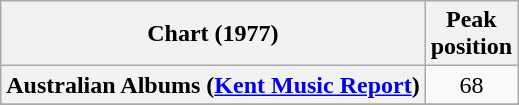<table class="wikitable sortable plainrowheaders" style="text-align:center">
<tr>
<th scope="col">Chart (1977)</th>
<th scope="col">Peak<br>position</th>
</tr>
<tr>
<th scope="row">Australian Albums (<a href='#'>Kent Music Report</a>)</th>
<td align="center">68</td>
</tr>
<tr>
</tr>
<tr>
</tr>
</table>
